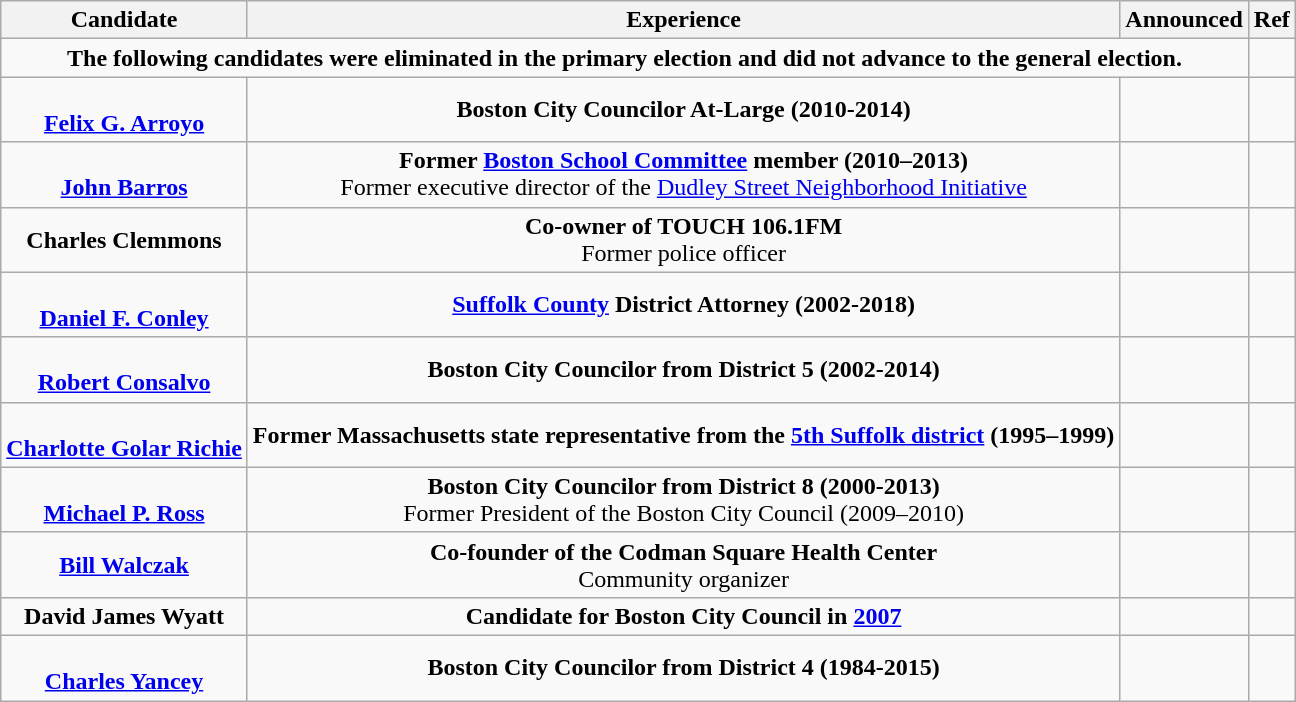<table class="wikitable sortable" style="text-align:center">
<tr>
<th>Candidate</th>
<th>Experience</th>
<th>Announced</th>
<th class="unsortable">Ref</th>
</tr>
<tr>
<td colspan="3"><strong>The following candidates were eliminated in the primary election and did not advance to the general election.</strong></td>
<td></td>
</tr>
<tr>
<td><br><strong><a href='#'>Felix G. Arroyo</a></strong></td>
<td><strong>Boston City Councilor At-Large (2010-2014)</strong></td>
<td></td>
<td></td>
</tr>
<tr>
<td><br><strong><a href='#'>John Barros</a></strong></td>
<td><strong>Former <a href='#'>Boston School Committee</a> member (2010–2013)</strong><br>Former executive director of the <a href='#'>Dudley Street Neighborhood Initiative</a></td>
<td><br></td>
<td></td>
</tr>
<tr>
<td><strong>Charles Clemmons</strong></td>
<td><strong>Co-owner of TOUCH 106.1FM</strong><br>Former police officer</td>
<td></td>
<td></td>
</tr>
<tr>
<td><br><strong><a href='#'>Daniel F. Conley</a></strong></td>
<td><strong><a href='#'>Suffolk County</a> District Attorney (2002-2018)</strong></td>
<td><br></td>
<td></td>
</tr>
<tr>
<td><br><strong><a href='#'>Robert Consalvo</a></strong></td>
<td><strong>Boston City Councilor from District 5 (2002-2014)</strong></td>
<td><br></td>
<td></td>
</tr>
<tr>
<td><br><strong><a href='#'>Charlotte Golar Richie</a></strong></td>
<td><strong>Former Massachusetts state representative from the <a href='#'>5th Suffolk district</a> (1995–1999)</strong></td>
<td><br></td>
<td></td>
</tr>
<tr>
<td><br><strong><a href='#'>Michael P. Ross</a></strong></td>
<td><strong>Boston City Councilor from District 8 (2000-2013)</strong><br>Former President of the Boston City Council (2009–2010)</td>
<td><br></td>
<td></td>
</tr>
<tr>
<td><strong><a href='#'>Bill Walczak</a></strong></td>
<td><strong>Co-founder of the Codman Square Health Center</strong><br>Community organizer</td>
<td><br></td>
<td></td>
</tr>
<tr>
<td><strong>David James Wyatt</strong></td>
<td><strong>Candidate for Boston City Council in <a href='#'>2007</a></strong></td>
<td></td>
<td></td>
</tr>
<tr>
<td><br><strong><a href='#'>Charles Yancey</a></strong></td>
<td><strong>Boston City Councilor from District 4 (1984-2015)</strong></td>
<td></td>
<td></td>
</tr>
</table>
